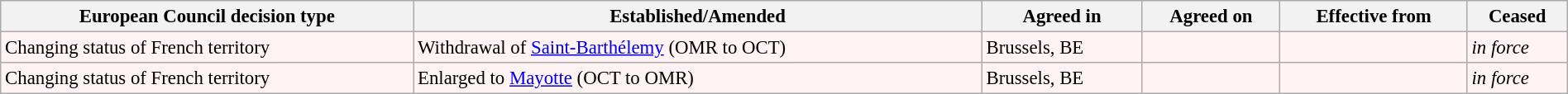<table class="wikitable sortable"  style="font-size:95%; white-space:nowrap; width:100%;">
<tr>
<th>European Council decision type</th>
<th>Established/Amended</th>
<th>Agreed in</th>
<th>Agreed on</th>
<th>Effective from</th>
<th>Ceased</th>
</tr>
<tr style="background:#fff3f3;">
<td>Changing status of French territory</td>
<td>Withdrawal of <a href='#'>Saint-Barthélemy</a> (OMR to OCT)</td>
<td>Brussels, BE</td>
<td></td>
<td></td>
<td><em>in force</em></td>
</tr>
<tr style="background:#fff3f3;">
<td>Changing status of French territory</td>
<td>Enlarged to <a href='#'>Mayotte</a> (OCT to OMR)</td>
<td>Brussels, BE</td>
<td></td>
<td></td>
<td><em>in force</em></td>
</tr>
</table>
